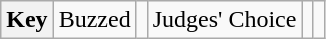<table class="wikitable">
<tr>
<th>Key</th>
<td> Buzzed</td>
<td></td>
<td> Judges' Choice</td>
<td></td>
<td></td>
</tr>
</table>
